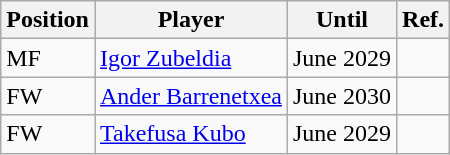<table class="wikitable">
<tr>
<th>Position</th>
<th>Player</th>
<th>Until</th>
<th>Ref.</th>
</tr>
<tr>
<td>MF</td>
<td> <a href='#'>Igor Zubeldia</a></td>
<td>June 2029</td>
<td></td>
</tr>
<tr>
<td>FW</td>
<td> <a href='#'>Ander Barrenetxea</a></td>
<td>June 2030</td>
<td></td>
</tr>
<tr>
<td>FW</td>
<td> <a href='#'>Takefusa Kubo</a></td>
<td>June 2029</td>
<td></td>
</tr>
</table>
